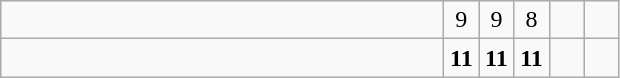<table class="wikitable">
<tr>
<td style="width:18em"></td>
<td align=center style="width:1em">9</td>
<td align=center style="width:1em">9</td>
<td align=center style="width:1em">8</td>
<td align=center style="width:1em"></td>
<td align=center style="width:1em"></td>
</tr>
<tr>
<td style="width:18em"></td>
<td align=center style="width:1em"><strong>11</strong></td>
<td align=center style="width:1em"><strong>11</strong></td>
<td align=center style="width:1em"><strong>11</strong></td>
<td align=center style="width:1em"></td>
<td align=center style="width:1em"></td>
</tr>
</table>
